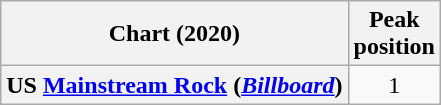<table class="wikitable plainrowheaders">
<tr>
<th>Chart (2020)</th>
<th>Peak<br>position</th>
</tr>
<tr>
<th scope="row">US <a href='#'>Mainstream Rock</a> (<em><a href='#'>Billboard</a></em>)</th>
<td style="text-align:center;">1</td>
</tr>
</table>
